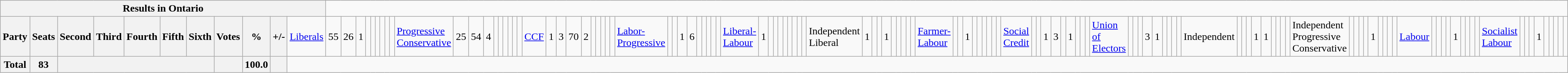<table class="wikitable">
<tr>
<th colspan=12>Results in Ontario</th>
</tr>
<tr>
<th colspan=2>Party</th>
<th>Seats</th>
<th>Second</th>
<th>Third</th>
<th>Fourth</th>
<th>Fifth</th>
<th>Sixth</th>
<th>Votes</th>
<th>%</th>
<th>+/-<br></th>
<td><a href='#'>Liberals</a></td>
<td align="right">55</td>
<td align="right">26</td>
<td align="right">1</td>
<td align="right"></td>
<td align="right"></td>
<td align="right"></td>
<td align="right"></td>
<td align="right"></td>
<td align="right"><br></td>
<td><a href='#'>Progressive Conservative</a></td>
<td align="right">25</td>
<td align="right">54</td>
<td align="right">4</td>
<td align="right"></td>
<td align="right"></td>
<td align="right"></td>
<td align="right"></td>
<td align="right"></td>
<td align="right"><br></td>
<td><a href='#'>CCF</a></td>
<td align="right">1</td>
<td align="right">3</td>
<td align="right">70</td>
<td align="right">2</td>
<td align="right"></td>
<td align="right"></td>
<td align="right"></td>
<td align="right"></td>
<td align="right"><br></td>
<td><a href='#'>Labor-Progressive</a></td>
<td align="right"></td>
<td align="right"></td>
<td align="right">1</td>
<td align="right">6</td>
<td align="right"></td>
<td align="right"></td>
<td align="right"></td>
<td align="right"></td>
<td align="right"><br></td>
<td><a href='#'>Liberal-Labour</a></td>
<td align="right">1</td>
<td align="right"></td>
<td align="right"></td>
<td align="right"></td>
<td align="right"></td>
<td align="right"></td>
<td align="right"></td>
<td align="right"></td>
<td align="right"><br></td>
<td>Independent Liberal</td>
<td align="right">1</td>
<td align="right"></td>
<td align="right"></td>
<td align="right">1</td>
<td align="right"></td>
<td align="right"></td>
<td align="right"></td>
<td align="right"></td>
<td align="right"><br></td>
<td><a href='#'>Farmer-Labour</a></td>
<td align="right"></td>
<td align="right"></td>
<td align="right">1</td>
<td align="right"></td>
<td align="right"></td>
<td align="right"></td>
<td align="right"></td>
<td align="right"></td>
<td align="right"><br></td>
<td><a href='#'>Social Credit</a></td>
<td align="right"></td>
<td align="right"></td>
<td align="right">1</td>
<td align="right">3</td>
<td align="right"></td>
<td align="right">1</td>
<td align="right"></td>
<td align="right"></td>
<td align="right"><br></td>
<td><a href='#'>Union of Electors</a></td>
<td align="right"></td>
<td align="right"></td>
<td align="right"></td>
<td align="right">3</td>
<td align="right">1</td>
<td align="right"></td>
<td align="right"></td>
<td align="right"></td>
<td align="right"><br></td>
<td>Independent</td>
<td align="right"></td>
<td align="right"></td>
<td align="right"></td>
<td align="right">1</td>
<td align="right">1</td>
<td align="right"></td>
<td align="right"></td>
<td align="right"></td>
<td align="right"><br></td>
<td>Independent Progressive Conservative</td>
<td align="right"></td>
<td align="right"></td>
<td align="right"></td>
<td align="right"></td>
<td align="right">1</td>
<td align="right"></td>
<td align="right"></td>
<td align="right"></td>
<td align="right"><br></td>
<td><a href='#'>Labour</a></td>
<td align="right"></td>
<td align="right"></td>
<td align="right"></td>
<td align="right"></td>
<td align="right">1</td>
<td align="right"></td>
<td align="right"></td>
<td align="right"></td>
<td align="right"><br></td>
<td><a href='#'>Socialist Labour</a></td>
<td align="right"></td>
<td align="right"></td>
<td align="right"></td>
<td align="right">1</td>
<td align="right"></td>
<td align="right"></td>
<td align="right"></td>
<td align="right"></td>
<td align="right"></td>
</tr>
<tr>
<th colspan="2">Total</th>
<th>83</th>
<th colspan="5"></th>
<th></th>
<th>100.0</th>
<th></th>
</tr>
</table>
